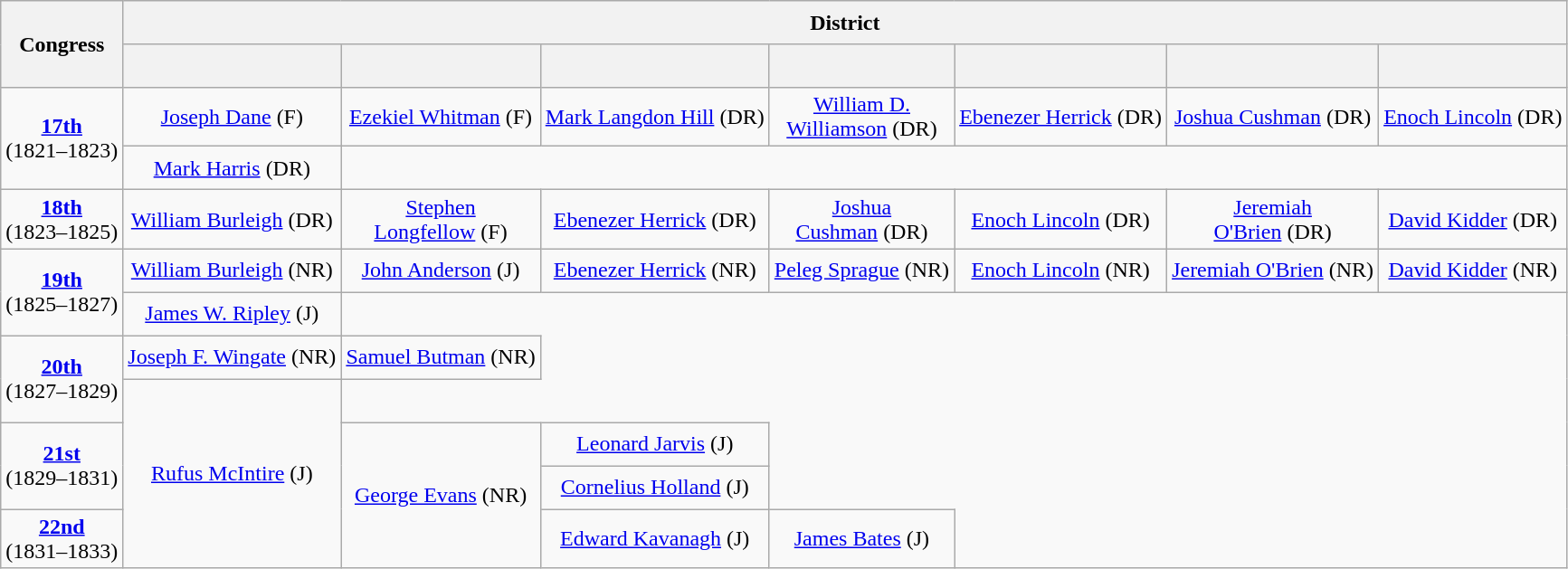<table class=wikitable style="text-align:center">
<tr style="height:2em">
<th rowspan=2>Congress</th>
<th colspan=7>District</th>
</tr>
<tr style="height:2em">
<th></th>
<th></th>
<th></th>
<th></th>
<th></th>
<th></th>
<th></th>
</tr>
<tr style="height:2em">
<td rowspan=2><strong><a href='#'>17th</a></strong><br>(1821–1823)</td>
<td><a href='#'>Joseph Dane</a> (F)</td>
<td><a href='#'>Ezekiel Whitman</a> (F)</td>
<td><a href='#'>Mark Langdon Hill</a> (DR)</td>
<td><a href='#'>William D.<br>Williamson</a> (DR)</td>
<td><a href='#'>Ebenezer Herrick</a> (DR)</td>
<td><a href='#'>Joshua Cushman</a> (DR)</td>
<td><a href='#'>Enoch Lincoln</a> (DR)</td>
</tr>
<tr style="height:2em">
<td><a href='#'>Mark Harris</a> (DR)</td>
</tr>
<tr style="height:2em">
<td><strong><a href='#'>18th</a></strong><br>(1823–1825)</td>
<td><a href='#'>William Burleigh</a> (DR)</td>
<td><a href='#'>Stephen<br>Longfellow</a> (F)</td>
<td><a href='#'>Ebenezer Herrick</a> (DR)</td>
<td><a href='#'>Joshua<br>Cushman</a> (DR)</td>
<td><a href='#'>Enoch Lincoln</a> (DR)</td>
<td><a href='#'>Jeremiah<br>O'Brien</a> (DR)</td>
<td><a href='#'>David Kidder</a> (DR)</td>
</tr>
<tr style="height:2em">
<td rowspan=2><strong><a href='#'>19th</a></strong><br>(1825–1827)</td>
<td><a href='#'>William Burleigh</a> (NR)</td>
<td><a href='#'>John Anderson</a> (J)</td>
<td><a href='#'>Ebenezer Herrick</a> (NR)</td>
<td><a href='#'>Peleg Sprague</a> (NR)</td>
<td><a href='#'>Enoch Lincoln</a> (NR)</td>
<td><a href='#'>Jeremiah O'Brien</a> (NR)</td>
<td><a href='#'>David Kidder</a> (NR)</td>
</tr>
<tr style="height:2em">
<td><a href='#'>James W. Ripley</a> (J)</td>
</tr>
<tr style="height:2em">
<td rowspan=2><strong><a href='#'>20th</a></strong><br>(1827–1829)</td>
<td><a href='#'>Joseph F. Wingate</a> (NR)</td>
<td><a href='#'>Samuel Butman</a> (NR)</td>
</tr>
<tr style="height:2em">
<td rowspan="4" ><a href='#'>Rufus McIntire</a> (J)</td>
</tr>
<tr style="height:2em">
<td rowspan=2><strong><a href='#'>21st</a></strong><br>(1829–1831)</td>
<td rowspan="3" ><a href='#'>George Evans</a> (NR)</td>
<td><a href='#'>Leonard Jarvis</a> (J)</td>
</tr>
<tr style="height:2em">
<td><a href='#'>Cornelius Holland</a> (J)</td>
</tr>
<tr style="height:2em">
<td><strong><a href='#'>22nd</a></strong><br>(1831–1833)</td>
<td><a href='#'>Edward Kavanagh</a> (J)</td>
<td><a href='#'>James Bates</a> (J)</td>
</tr>
</table>
